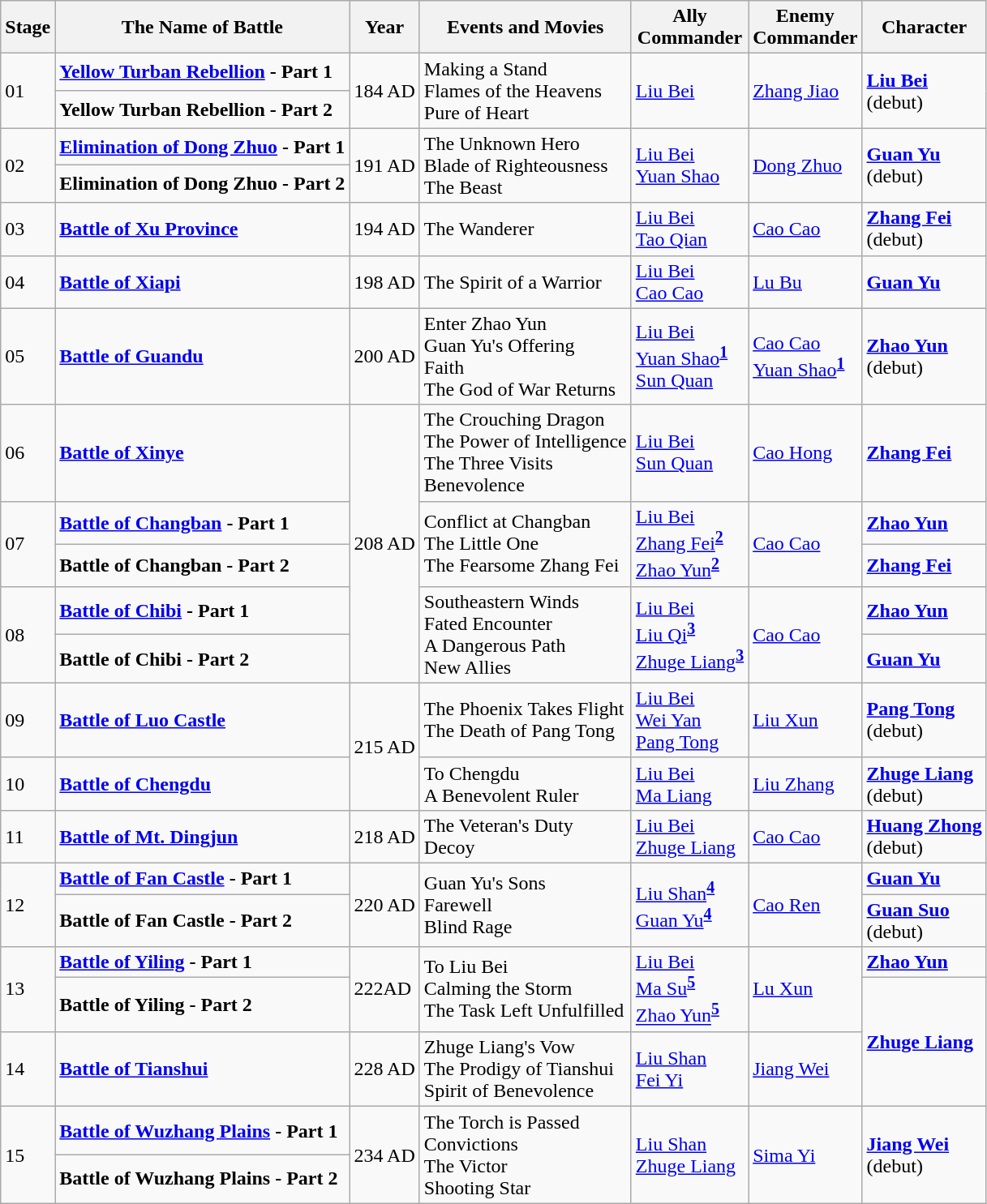<table class="wikitable sortable">
<tr>
<th>Stage</th>
<th>The Name of Battle</th>
<th>Year</th>
<th>Events and Movies</th>
<th>Ally<br>Commander</th>
<th>Enemy<br>Commander</th>
<th>Character</th>
</tr>
<tr>
<td rowspan="2">01</td>
<td><strong><a href='#'>Yellow Turban Rebellion</a> - Part 1</strong></td>
<td rowspan="2">184 AD</td>
<td rowspan="2">Making a Stand<br>Flames of the Heavens<br>Pure of Heart</td>
<td rowspan="2"><a href='#'>Liu Bei</a></td>
<td rowspan="2"><a href='#'>Zhang Jiao</a></td>
<td rowspan="2"><strong><a href='#'>Liu Bei</a></strong><br>(debut)</td>
</tr>
<tr>
<td><strong>Yellow Turban Rebellion - Part 2</strong></td>
</tr>
<tr>
<td rowspan=2>02</td>
<td><strong><a href='#'>Elimination of Dong Zhuo</a> - Part 1</strong></td>
<td rowspan=2>191 AD</td>
<td rowspan=2>The Unknown Hero<br>Blade of Righteousness<br>The Beast</td>
<td rowspan=2><a href='#'>Liu Bei</a><br><a href='#'>Yuan Shao</a></td>
<td rowspan=2><a href='#'>Dong Zhuo</a></td>
<td rowspan=2><strong><a href='#'>Guan Yu</a></strong><br>(debut)</td>
</tr>
<tr>
<td><strong>Elimination of Dong Zhuo - Part 2</strong></td>
</tr>
<tr>
<td>03</td>
<td><strong><a href='#'>Battle of Xu Province</a></strong></td>
<td>194 AD</td>
<td>The Wanderer</td>
<td><a href='#'>Liu Bei</a><br><a href='#'>Tao Qian</a></td>
<td><a href='#'>Cao Cao</a></td>
<td><strong><a href='#'>Zhang Fei</a></strong><br>(debut)</td>
</tr>
<tr>
<td>04</td>
<td><strong><a href='#'>Battle of Xiapi</a></strong></td>
<td>198 AD</td>
<td>The Spirit of a Warrior</td>
<td><a href='#'>Liu Bei</a><br><a href='#'>Cao Cao</a></td>
<td><a href='#'>Lu Bu</a></td>
<td><strong><a href='#'>Guan Yu</a></strong></td>
</tr>
<tr>
<td>05</td>
<td><strong><a href='#'>Battle of Guandu</a></strong></td>
<td>200 AD</td>
<td>Enter Zhao Yun<br>Guan Yu's Offering<br>Faith<br>The God of War Returns</td>
<td><a href='#'>Liu Bei</a><br><a href='#'>Yuan Shao</a><sup><strong><a href='#'>1</a></strong></sup><br><a href='#'>Sun Quan</a></td>
<td><a href='#'>Cao Cao</a><br><a href='#'>Yuan Shao</a><sup><strong><a href='#'>1</a></strong></sup></td>
<td><strong><a href='#'>Zhao Yun</a></strong><br>(debut)</td>
</tr>
<tr>
<td>06</td>
<td><strong><a href='#'>Battle of Xinye</a></strong></td>
<td rowspan=5>208 AD</td>
<td>The Crouching Dragon<br>The Power of Intelligence<br>The Three Visits<br>Benevolence</td>
<td><a href='#'>Liu Bei</a><br><a href='#'>Sun Quan</a></td>
<td><a href='#'>Cao Hong</a></td>
<td><strong><a href='#'>Zhang Fei</a></strong></td>
</tr>
<tr>
<td rowspan=2>07</td>
<td><strong><a href='#'>Battle of Changban</a> - Part 1</strong></td>
<td rowspan=2>Conflict at Changban<br>The Little One<br>The Fearsome Zhang Fei</td>
<td rowspan=2><a href='#'>Liu Bei</a><br><a href='#'>Zhang Fei</a><sup><strong><a href='#'>2</a></strong></sup><br><a href='#'>Zhao Yun</a><sup><strong><a href='#'>2</a></strong></sup></td>
<td rowspan=2><a href='#'>Cao Cao</a></td>
<td><strong><a href='#'>Zhao Yun</a></strong></td>
</tr>
<tr>
<td><strong>Battle of Changban - Part 2</strong></td>
<td><strong><a href='#'>Zhang Fei</a></strong></td>
</tr>
<tr>
<td rowspan=2>08</td>
<td><strong><a href='#'>Battle of Chibi</a> - Part 1</strong></td>
<td rowspan=2>Southeastern Winds<br>Fated Encounter<br>A Dangerous Path<br>New Allies</td>
<td rowspan=2><a href='#'>Liu Bei</a><br><a href='#'>Liu Qi</a><sup><strong><a href='#'>3</a></strong></sup><br><a href='#'>Zhuge Liang</a><sup><strong><a href='#'>3</a></strong></sup></td>
<td rowspan=2><a href='#'>Cao Cao</a></td>
<td><strong><a href='#'>Zhao Yun</a></strong></td>
</tr>
<tr>
<td><strong>Battle of Chibi - Part 2</strong></td>
<td><strong><a href='#'>Guan Yu</a></strong></td>
</tr>
<tr>
<td>09</td>
<td><strong><a href='#'>Battle of Luo Castle</a></strong></td>
<td rowspan=2>215 AD</td>
<td>The Phoenix Takes Flight<br>The Death of Pang Tong</td>
<td><a href='#'>Liu Bei</a><br><a href='#'>Wei Yan</a><br><a href='#'>Pang Tong</a></td>
<td><a href='#'>Liu Xun</a></td>
<td><strong><a href='#'>Pang Tong</a></strong><br>(debut)</td>
</tr>
<tr>
<td>10</td>
<td><strong><a href='#'>Battle of Chengdu</a></strong></td>
<td>To Chengdu<br>A Benevolent Ruler</td>
<td><a href='#'>Liu Bei</a><br><a href='#'>Ma Liang</a></td>
<td><a href='#'>Liu Zhang</a></td>
<td><strong><a href='#'>Zhuge Liang</a></strong><br>(debut)</td>
</tr>
<tr>
<td>11</td>
<td><strong><a href='#'>Battle of Mt. Dingjun</a></strong></td>
<td>218 AD</td>
<td>The Veteran's Duty<br>Decoy</td>
<td><a href='#'>Liu Bei</a><br><a href='#'>Zhuge Liang</a></td>
<td><a href='#'>Cao Cao</a></td>
<td><strong><a href='#'>Huang Zhong</a></strong><br>(debut)</td>
</tr>
<tr>
<td rowspan=2>12</td>
<td><strong><a href='#'>Battle of Fan Castle</a> - Part 1</strong></td>
<td rowspan=2>220 AD</td>
<td rowspan=2>Guan Yu's Sons<br>Farewell<br>Blind Rage</td>
<td rowspan=2><a href='#'>Liu Shan</a><sup><strong><a href='#'>4</a></strong></sup><br><a href='#'>Guan Yu</a><sup><strong><a href='#'>4</a></strong></sup></td>
<td rowspan=2><a href='#'>Cao Ren</a></td>
<td><strong><a href='#'>Guan Yu</a></strong></td>
</tr>
<tr>
<td><strong>Battle of Fan Castle - Part 2</strong></td>
<td><strong><a href='#'>Guan Suo</a></strong><br>(debut)</td>
</tr>
<tr>
<td rowspan=2>13</td>
<td><strong><a href='#'>Battle of Yiling</a> - Part 1</strong></td>
<td rowspan=2>222AD</td>
<td rowspan=2>To Liu Bei<br>Calming the Storm<br>The Task Left Unfulfilled</td>
<td rowspan=2><a href='#'>Liu Bei</a><br><a href='#'>Ma Su</a><sup><strong><a href='#'>5</a></strong></sup><br><a href='#'>Zhao Yun</a><sup><strong><a href='#'>5</a></strong></sup></td>
<td rowspan=2><a href='#'>Lu Xun</a></td>
<td><strong><a href='#'>Zhao Yun</a></strong></td>
</tr>
<tr>
<td><strong>Battle of Yiling - Part 2</strong></td>
<td rowspan=2><strong><a href='#'>Zhuge Liang</a></strong></td>
</tr>
<tr>
<td>14</td>
<td><strong><a href='#'>Battle of Tianshui</a></strong></td>
<td>228 AD</td>
<td>Zhuge Liang's Vow<br>The Prodigy of Tianshui<br>Spirit of Benevolence</td>
<td><a href='#'>Liu Shan</a><br><a href='#'>Fei Yi</a></td>
<td><a href='#'>Jiang Wei</a></td>
</tr>
<tr>
<td rowspan=2>15</td>
<td><strong><a href='#'>Battle of Wuzhang Plains</a> - Part 1</strong></td>
<td rowspan=2>234 AD</td>
<td rowspan=2>The Torch is Passed<br>Convictions<br>The Victor<br>Shooting Star</td>
<td rowspan=2><a href='#'>Liu Shan</a><br><a href='#'>Zhuge Liang</a></td>
<td rowspan=2><a href='#'>Sima Yi</a></td>
<td rowspan=2><strong><a href='#'>Jiang Wei</a></strong><br>(debut)</td>
</tr>
<tr>
<td><strong>Battle of Wuzhang Plains - Part 2</strong></td>
</tr>
</table>
